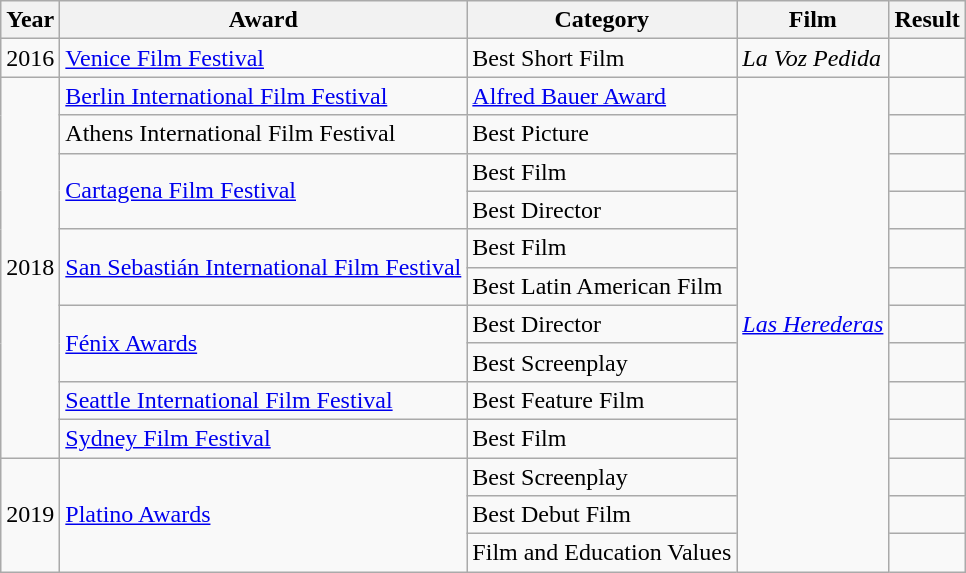<table class="wikitable">
<tr>
<th>Year</th>
<th>Award</th>
<th>Category</th>
<th>Film</th>
<th>Result</th>
</tr>
<tr>
<td rowspan="1">2016</td>
<td><a href='#'>Venice Film Festival</a></td>
<td>Best Short Film</td>
<td rowspan="1"><em>La Voz Pedida</em></td>
<td></td>
</tr>
<tr>
<td rowspan="10">2018</td>
<td><a href='#'>Berlin International Film Festival</a></td>
<td><a href='#'>Alfred Bauer Award</a></td>
<td rowspan="13"><em><a href='#'>Las Herederas</a></em></td>
<td></td>
</tr>
<tr>
<td>Athens International Film Festival</td>
<td>Best Picture</td>
<td></td>
</tr>
<tr>
<td rowspan="2"><a href='#'>Cartagena Film Festival</a></td>
<td>Best Film</td>
<td></td>
</tr>
<tr>
<td>Best Director</td>
<td></td>
</tr>
<tr>
<td rowspan="2"><a href='#'>San Sebastián International Film Festival</a></td>
<td>Best Film</td>
<td></td>
</tr>
<tr>
<td>Best Latin American Film</td>
<td></td>
</tr>
<tr>
<td rowspan="2"><a href='#'>Fénix Awards</a></td>
<td>Best Director</td>
<td></td>
</tr>
<tr>
<td>Best Screenplay</td>
<td></td>
</tr>
<tr>
<td rowspan="1"><a href='#'>Seattle International Film Festival</a></td>
<td>Best Feature Film</td>
<td></td>
</tr>
<tr>
<td rowspan="1"><a href='#'>Sydney Film Festival</a></td>
<td>Best Film</td>
<td></td>
</tr>
<tr>
<td rowspan="3">2019</td>
<td rowspan="3"><a href='#'>Platino Awards</a></td>
<td>Best Screenplay</td>
<td></td>
</tr>
<tr>
<td>Best Debut Film</td>
<td></td>
</tr>
<tr>
<td>Film and Education Values</td>
<td></td>
</tr>
</table>
